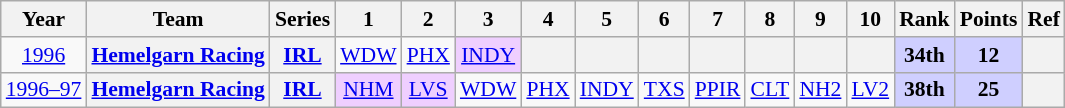<table class="wikitable" style="text-align:center; font-size:90%">
<tr>
<th>Year</th>
<th>Team</th>
<th>Series</th>
<th>1</th>
<th>2</th>
<th>3</th>
<th>4</th>
<th>5</th>
<th>6</th>
<th>7</th>
<th>8</th>
<th>9</th>
<th>10</th>
<th>Rank</th>
<th>Points</th>
<th>Ref</th>
</tr>
<tr>
<td><a href='#'>1996</a></td>
<th><a href='#'>Hemelgarn Racing</a></th>
<th><a href='#'>IRL</a></th>
<td><a href='#'>WDW</a></td>
<td><a href='#'>PHX</a></td>
<td style="background:#EFCFFF;"><a href='#'>INDY</a><br></td>
<th></th>
<th></th>
<th></th>
<th></th>
<th></th>
<th></th>
<th></th>
<td style="background:#CFCFFF;"><strong>34th</strong></td>
<td style="background:#CFCFFF;"><strong>12</strong></td>
<th></th>
</tr>
<tr>
<td><a href='#'>1996–97</a></td>
<th><a href='#'>Hemelgarn Racing</a></th>
<th><a href='#'>IRL</a></th>
<td style="background:#EFCFFF;"><a href='#'>NHM</a><br></td>
<td style="background:#EFCFFF;"><a href='#'>LVS</a><br></td>
<td><a href='#'>WDW</a></td>
<td><a href='#'>PHX</a></td>
<td><a href='#'>INDY</a></td>
<td><a href='#'>TXS</a></td>
<td><a href='#'>PPIR</a></td>
<td><a href='#'>CLT</a></td>
<td><a href='#'>NH2</a></td>
<td><a href='#'>LV2</a></td>
<td style="background:#CFCFFF;"><strong>38th</strong></td>
<td style="background:#CFCFFF;"><strong>25</strong></td>
<th></th>
</tr>
</table>
